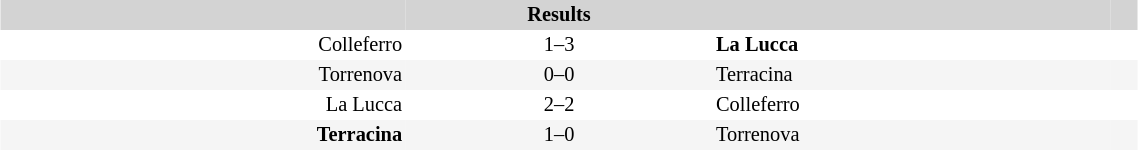<table align=center style="font-size: 85%; border-collapse:collapse" border=0 cellspacing=0 cellpadding=2 width=60%>
<tr bgcolor="D3D3D3">
<th align=right></th>
<th align=center>Results</th>
<th align=left></th>
<th align=center></th>
</tr>
<tr bgcolor=#FFFFFF>
<td align=right>Colleferro</td>
<td align=center>1–3</td>
<td><strong>La Lucca</strong></td>
<td align=center></td>
</tr>
<tr bgcolor=#F5F5F5>
<td align=right>Torrenova</td>
<td align=center>0–0</td>
<td>Terracina</td>
<td align=center></td>
</tr>
<tr bgcolor=#FFFFFF>
<td align=right>La Lucca</td>
<td align=center>2–2</td>
<td>Colleferro</td>
<td align=center></td>
</tr>
<tr bgcolor=#F5F5F5>
<td align=right><strong>Terracina</strong></td>
<td align=center>1–0</td>
<td>Torrenova</td>
<td align=center></td>
</tr>
</table>
